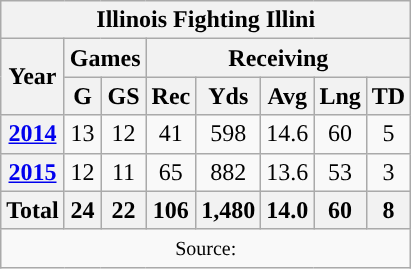<table class="wikitable" style="text-align: center;">
<tr>
<th colspan="8"><strong>Illinois Fighting Illini</strong></th>
</tr>
<tr>
<th rowspan="2">Year</th>
<th colspan="2">Games</th>
<th colspan="5">Receiving</th>
</tr>
<tr>
<th>G</th>
<th>GS</th>
<th>Rec</th>
<th>Yds</th>
<th>Avg</th>
<th>Lng</th>
<th>TD</th>
</tr>
<tr>
<th><a href='#'>2014</a></th>
<td>13</td>
<td>12</td>
<td>41</td>
<td>598</td>
<td>14.6</td>
<td>60</td>
<td>5</td>
</tr>
<tr>
<th><a href='#'>2015</a></th>
<td>12</td>
<td>11</td>
<td>65</td>
<td>882</td>
<td>13.6</td>
<td>53</td>
<td>3</td>
</tr>
<tr>
<th>Total</th>
<th>24</th>
<th>22</th>
<th>106</th>
<th>1,480</th>
<th>14.0</th>
<th>60</th>
<th>8</th>
</tr>
<tr>
<td colspan="8"><small>Source: </small></td>
</tr>
</table>
